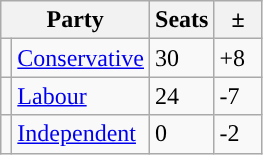<table class="wikitable">
<tr>
<th colspan="2">Party</th>
<th>Seats</th>
<th>  ±  </th>
</tr>
<tr>
<td style="background-color: "></td>
<td><a href='#'>Conservative</a></td>
<td>30</td>
<td>+8</td>
</tr>
<tr>
<td style="background-color: "></td>
<td><a href='#'>Labour</a></td>
<td>24</td>
<td>-7</td>
</tr>
<tr>
<td style="backgrouns-color: "></td>
<td><a href='#'>Independent</a></td>
<td>0</td>
<td>-2</td>
</tr>
</table>
